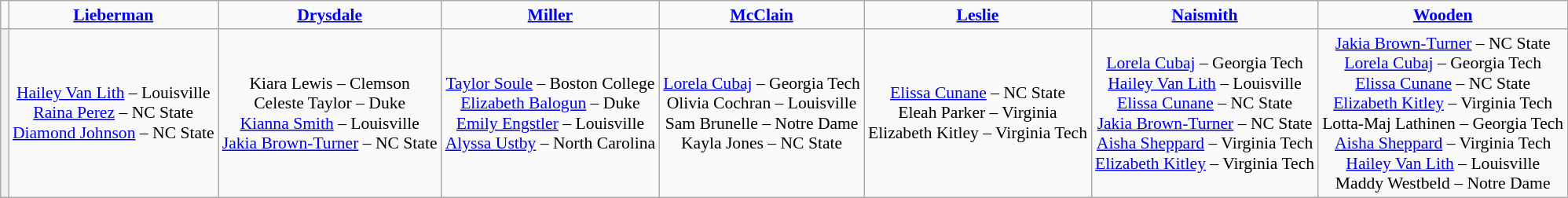<table class="wikitable" style="white-space:nowrap; text-align:center; font-size:90%;">
<tr>
<td></td>
<td><strong><a href='#'>Lieberman</a></strong></td>
<td><strong><a href='#'>Drysdale</a></strong></td>
<td><strong><a href='#'>Miller</a></strong></td>
<td><strong><a href='#'>McClain</a></strong></td>
<td><strong><a href='#'>Leslie</a></strong></td>
<td><strong><a href='#'>Naismith</a></strong></td>
<td><strong><a href='#'>Wooden</a></strong></td>
</tr>
<tr>
<th></th>
<td><a href='#'>Hailey Van Lith</a> – Louisville<br><a href='#'>Raina Perez</a> – NC State<br><a href='#'>Diamond Johnson</a> – NC State</td>
<td>Kiara Lewis – Clemson<br>Celeste Taylor – Duke<br><a href='#'>Kianna Smith</a> – Louisville<br><a href='#'>Jakia Brown-Turner</a> – NC State</td>
<td><a href='#'>Taylor Soule</a> – Boston College<br><a href='#'>Elizabeth Balogun</a> – Duke<br><a href='#'>Emily Engstler</a> – Louisville<br><a href='#'>Alyssa Ustby</a> – North Carolina</td>
<td><a href='#'>Lorela Cubaj</a> – Georgia Tech<br>Olivia Cochran – Louisville<br>Sam Brunelle – Notre Dame<br>Kayla Jones – NC State</td>
<td><a href='#'>Elissa Cunane</a> – NC State<br>Eleah Parker – Virginia<br>Elizabeth Kitley – Virginia Tech</td>
<td><a href='#'>Lorela Cubaj</a> – Georgia Tech<br><a href='#'>Hailey Van Lith</a> – Louisville<br><a href='#'>Elissa Cunane</a> – NC State<br><a href='#'>Jakia Brown-Turner</a> – NC State<br><a href='#'>Aisha Sheppard</a> – Virginia Tech<br><a href='#'>Elizabeth Kitley</a> – Virginia Tech</td>
<td><a href='#'>Jakia Brown-Turner</a> – NC State<br><a href='#'>Lorela Cubaj</a> – Georgia Tech<br><a href='#'>Elissa Cunane</a> – NC State<br><a href='#'>Elizabeth Kitley</a> – Virginia Tech<br>Lotta-Maj Lathinen – Georgia Tech<br><a href='#'>Aisha Sheppard</a> – Virginia Tech<br><a href='#'>Hailey Van Lith</a> – Louisville<br>Maddy Westbeld – Notre Dame</td>
</tr>
</table>
